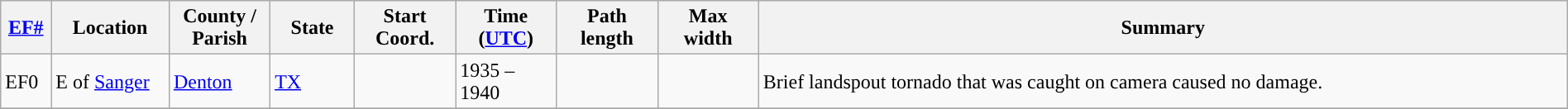<table class="wikitable sortable" style="width:100%;">
<tr>
<th scope="col" width="3%" align="center"><a href='#'>EF#</a></th>
<th scope="col" width="7%" align="center" class="unsortable">Location</th>
<th scope="col" width="6%" align="center" class="unsortable">County / Parish</th>
<th scope="col" width="5%" align="center">State</th>
<th scope="col" width="6%" align="center">Start Coord.</th>
<th scope="col" width="6%" align="center">Time (<a href='#'>UTC</a>)</th>
<th scope="col" width="6%" align="center">Path length</th>
<th scope="col" width="6%" align="center">Max width</th>
<th scope="col" width="48%" class="unsortable" align="center">Summary</th>
</tr>
<tr>
<td>EF0</td>
<td>E of <a href='#'>Sanger</a></td>
<td><a href='#'>Denton</a></td>
<td><a href='#'>TX</a></td>
<td></td>
<td>1935 – 1940</td>
<td></td>
<td></td>
<td>Brief landspout tornado that was caught on camera caused no damage.</td>
</tr>
<tr>
</tr>
</table>
